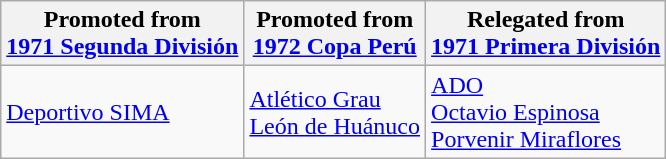<table class="wikitable">
<tr>
<th>Promoted from<br><a href='#'>1971 Segunda División</a></th>
<th>Promoted from<br><a href='#'>1972 Copa Perú</a></th>
<th>Relegated from<br><a href='#'>1971 Primera División</a></th>
</tr>
<tr>
<td> <a href='#'>Deportivo SIMA</a> </td>
<td> <a href='#'>Atlético Grau</a> <br> <a href='#'>León de Huánuco</a> </td>
<td> <a href='#'>ADO</a> <br> <a href='#'>Octavio Espinosa</a> <br> <a href='#'>Porvenir Miraflores</a> </td>
</tr>
</table>
